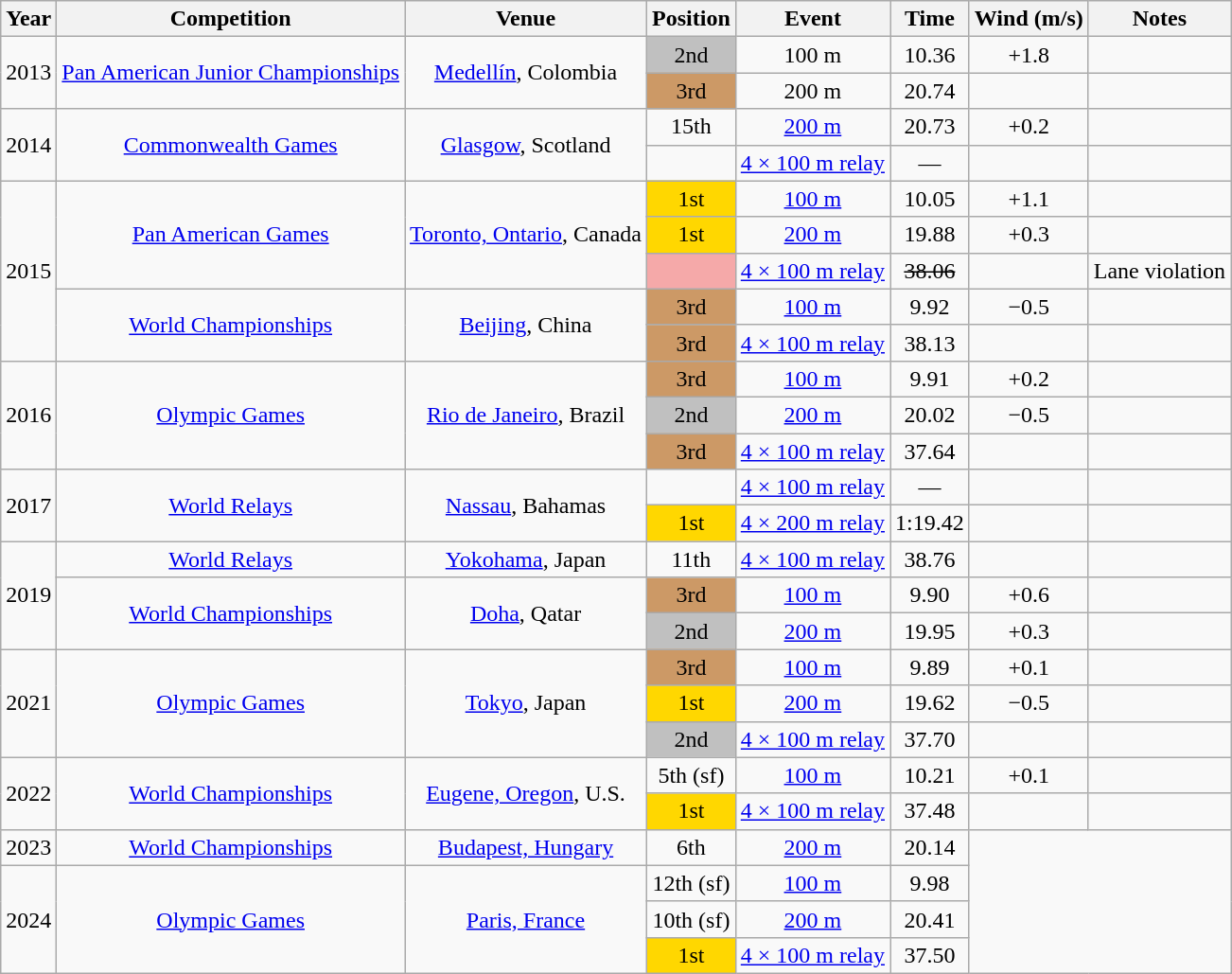<table class="wikitable sortable" style=text-align:center>
<tr>
<th>Year</th>
<th>Competition</th>
<th>Venue</th>
<th>Position</th>
<th>Event</th>
<th>Time</th>
<th>Wind (m/s)</th>
<th>Notes</th>
</tr>
<tr>
<td rowspan=2>2013</td>
<td rowspan=2><a href='#'>Pan American Junior Championships</a></td>
<td rowspan=2><a href='#'>Medellín</a>, Colombia</td>
<td bgcolor=silver>2nd</td>
<td>100 m</td>
<td>10.36</td>
<td>+1.8</td>
<td></td>
</tr>
<tr>
<td bgcolor=cc9966>3rd</td>
<td>200 m</td>
<td>20.74</td>
<td data-sort-value=+99.9></td>
<td></td>
</tr>
<tr>
<td rowspan=2>2014</td>
<td rowspan=2><a href='#'>Commonwealth Games</a></td>
<td rowspan=2><a href='#'>Glasgow</a>, Scotland</td>
<td>15th</td>
<td><a href='#'>200 m</a></td>
<td>20.73</td>
<td>+0.2</td>
<td></td>
</tr>
<tr>
<td></td>
<td data-sort-value="400 relay"><a href='#'>4 × 100 m relay</a></td>
<td data-sort-value=999>—</td>
<td></td>
<td></td>
</tr>
<tr>
<td rowspan=5>2015</td>
<td rowspan=3><a href='#'>Pan American Games</a></td>
<td rowspan=3><a href='#'>Toronto, Ontario</a>, Canada</td>
<td bgcolor=gold>1st</td>
<td><a href='#'>100 m</a></td>
<td>10.05</td>
<td>+1.1</td>
<td></td>
</tr>
<tr>
<td bgcolor=gold>1st</td>
<td><a href='#'>200 m</a></td>
<td>19.88</td>
<td>+0.3</td>
<td></td>
</tr>
<tr>
<td bgcolor=f5a9a9></td>
<td data-sort-value="400 relay"><a href='#'>4 × 100 m relay</a></td>
<td data-sort-value=9999><s>38.06</s></td>
<td></td>
<td>Lane violation</td>
</tr>
<tr>
<td rowspan=2><a href='#'>World Championships</a></td>
<td rowspan=2><a href='#'>Beijing</a>, China</td>
<td bgcolor=cc9966>3rd</td>
<td><a href='#'>100 m</a></td>
<td>9.92</td>
<td>−0.5</td>
<td></td>
</tr>
<tr>
<td bgcolor=cc9966>3rd</td>
<td data-sort-value="400 relay"><a href='#'>4 × 100 m relay</a></td>
<td>38.13</td>
<td></td>
<td></td>
</tr>
<tr>
<td rowspan=3>2016</td>
<td rowspan=3><a href='#'>Olympic Games</a></td>
<td rowspan=3><a href='#'>Rio de Janeiro</a>, Brazil</td>
<td bgcolor=cc9966>3rd</td>
<td><a href='#'>100 m</a></td>
<td>9.91</td>
<td>+0.2</td>
<td></td>
</tr>
<tr>
<td bgcolor=silver>2nd</td>
<td><a href='#'>200 m</a></td>
<td>20.02</td>
<td>−0.5</td>
<td></td>
</tr>
<tr>
<td bgcolor=cc9966>3rd</td>
<td data-sort-value="400 relay"><a href='#'>4 × 100 m relay</a></td>
<td>37.64</td>
<td></td>
<td></td>
</tr>
<tr>
<td rowspan=2>2017</td>
<td rowspan=2><a href='#'>World Relays</a></td>
<td rowspan=2><a href='#'>Nassau</a>, Bahamas</td>
<td></td>
<td data-sort-value="400 relay"><a href='#'>4 × 100 m relay</a></td>
<td data-sort-value=999>—</td>
<td></td>
<td></td>
</tr>
<tr>
<td bgcolor=gold>1st</td>
<td data-sort-value="800 relay"><a href='#'>4 × 200 m relay</a></td>
<td data-sort-value=79.42>1:19.42</td>
<td></td>
<td></td>
</tr>
<tr>
<td rowspan=3>2019</td>
<td><a href='#'>World Relays</a></td>
<td><a href='#'>Yokohama</a>, Japan</td>
<td>11th</td>
<td data-sort-value="400 relay"><a href='#'>4 × 100 m relay</a></td>
<td>38.76</td>
<td></td>
<td></td>
</tr>
<tr>
<td rowspan=2><a href='#'>World Championships</a></td>
<td rowspan=2><a href='#'>Doha</a>, Qatar</td>
<td bgcolor=cc9966>3rd</td>
<td><a href='#'>100 m</a></td>
<td>9.90</td>
<td>+0.6</td>
<td></td>
</tr>
<tr>
<td bgcolor=silver>2nd</td>
<td><a href='#'>200 m</a></td>
<td>19.95</td>
<td>+0.3</td>
<td></td>
</tr>
<tr>
<td rowspan=3>2021</td>
<td rowspan=3><a href='#'>Olympic Games</a></td>
<td rowspan=3><a href='#'>Tokyo</a>, Japan</td>
<td bgcolor=cc9966>3rd</td>
<td><a href='#'>100 m</a></td>
<td>9.89</td>
<td>+0.1</td>
<td></td>
</tr>
<tr>
<td bgcolor=gold>1st</td>
<td><a href='#'>200 m</a></td>
<td>19.62</td>
<td>−0.5</td>
<td></td>
</tr>
<tr>
<td bgcolor=silver>2nd</td>
<td><a href='#'>4 × 100 m relay</a></td>
<td>37.70</td>
<td></td>
<td></td>
</tr>
<tr>
<td rowspan=2>2022</td>
<td rowspan=2><a href='#'>World Championships</a></td>
<td rowspan=2><a href='#'>Eugene, Oregon</a>, U.S.</td>
<td>5th (sf)</td>
<td><a href='#'>100 m</a></td>
<td>10.21</td>
<td>+0.1</td>
<td></td>
</tr>
<tr>
<td bgcolor=gold>1st</td>
<td><a href='#'>4 × 100 m relay</a></td>
<td>37.48</td>
<td></td>
<td></td>
</tr>
<tr>
<td>2023</td>
<td><a href='#'>World Championships</a></td>
<td><a href='#'>Budapest, Hungary</a></td>
<td>6th</td>
<td><a href='#'>200 m</a></td>
<td>20.14</td>
</tr>
<tr>
<td rowspan=3>2024</td>
<td rowspan=3><a href='#'>Olympic Games</a></td>
<td rowspan=3><a href='#'>Paris, France</a></td>
<td>12th (sf)</td>
<td><a href='#'>100 m</a></td>
<td>9.98</td>
</tr>
<tr>
<td>10th (sf)</td>
<td><a href='#'>200 m</a></td>
<td>20.41</td>
</tr>
<tr>
<td bgcolor=gold>1st</td>
<td><a href='#'>4 × 100 m relay</a></td>
<td>37.50</td>
</tr>
</table>
